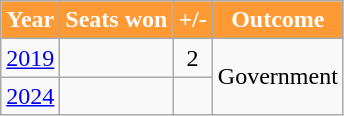<table class="wikitable sortable">
<tr>
<th style="background-color:#FF9933; color:white">Year</th>
<th style="background-color:#FF9933; color:white">Seats won</th>
<th style="background-color:#FF9933; color:white">+/-</th>
<th style="background-color:#FF9933; color:white">Outcome</th>
</tr>
<tr style="text-align:center;">
<td><a href='#'>2019</a></td>
<td></td>
<td> 2</td>
<td rowspan="2">Government</td>
</tr>
<tr style="text-align:center;">
<td><a href='#'>2024</a></td>
<td></td>
<td></td>
</tr>
</table>
